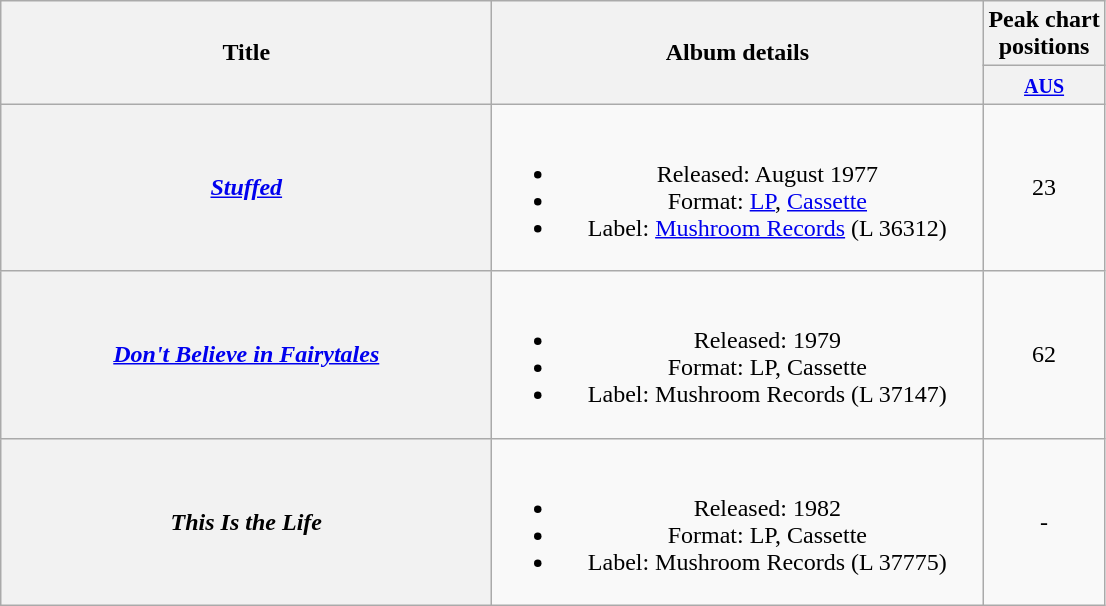<table class="wikitable plainrowheaders" style="text-align:center;" border="1">
<tr>
<th scope="col" rowspan="2" style="width:20em;">Title</th>
<th scope="col" rowspan="2" style="width:20em;">Album details</th>
<th scope="col" colspan="1">Peak chart<br>positions</th>
</tr>
<tr>
<th scope="col" style="text-align:center;"><small><a href='#'>AUS</a></small><br></th>
</tr>
<tr>
<th scope="row"><em><a href='#'>Stuffed</a></em></th>
<td><br><ul><li>Released: August 1977</li><li>Format: <a href='#'>LP</a>, <a href='#'>Cassette</a></li><li>Label: <a href='#'>Mushroom Records</a> (L 36312)</li></ul></td>
<td align="center">23</td>
</tr>
<tr>
<th scope="row"><em><a href='#'>Don't Believe in Fairytales</a></em></th>
<td><br><ul><li>Released: 1979</li><li>Format: LP, Cassette</li><li>Label: Mushroom Records (L 37147)</li></ul></td>
<td align="center">62</td>
</tr>
<tr>
<th scope="row"><em>This Is the Life</em></th>
<td><br><ul><li>Released: 1982</li><li>Format: LP, Cassette</li><li>Label: Mushroom Records (L 37775)</li></ul></td>
<td align="center">-</td>
</tr>
</table>
